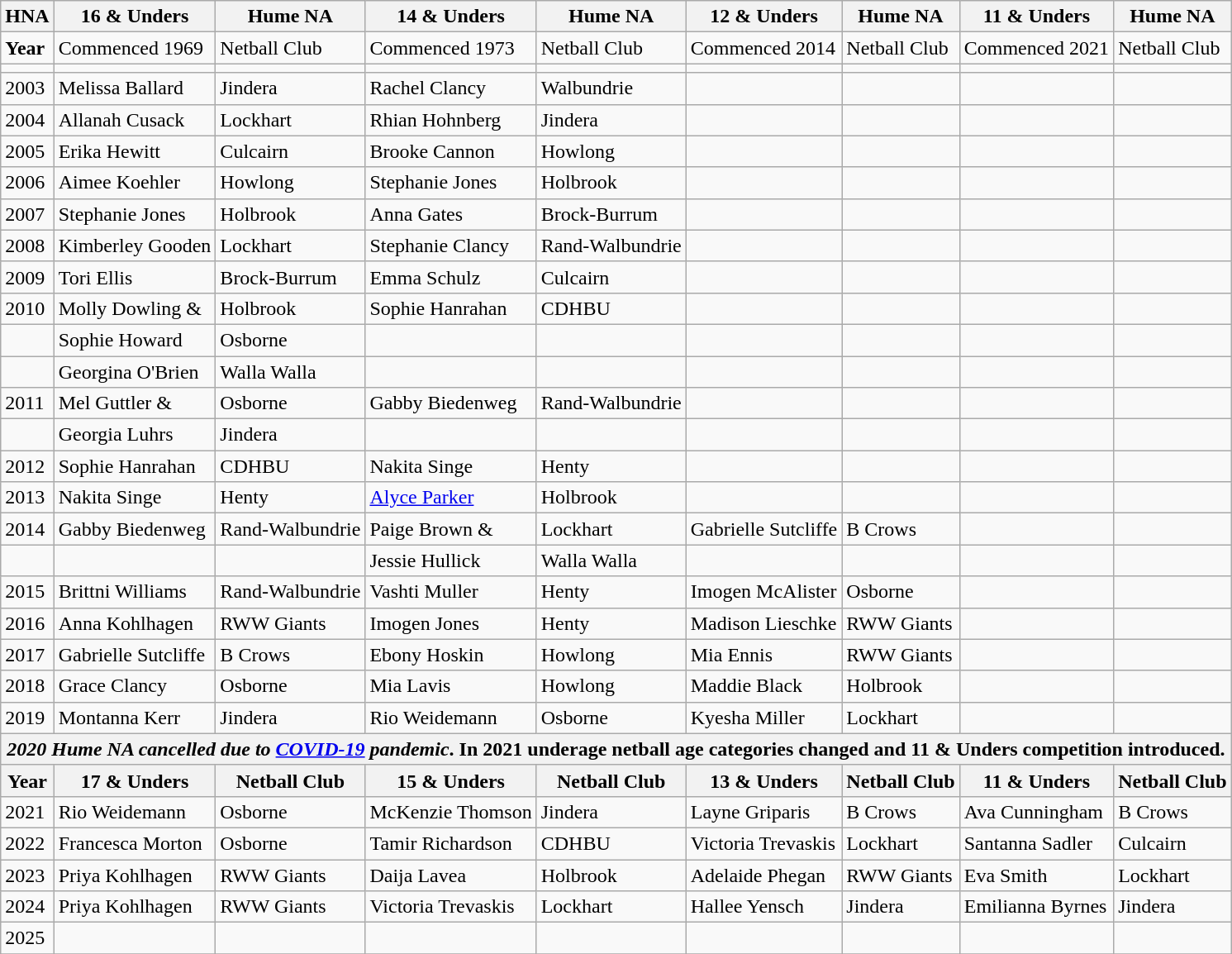<table class="wikitable collapsible collapsed">
<tr>
<th>HNA</th>
<th><span>16 & Unders</span></th>
<th>Hume NA</th>
<th><span>14 & Unders</span></th>
<th>Hume NA</th>
<th><span>12 & Unders</span></th>
<th>Hume NA</th>
<th><span>11 & Unders</span></th>
<th>Hume NA</th>
</tr>
<tr>
<td><strong>Year</strong></td>
<td>Commenced 1969</td>
<td>Netball Club</td>
<td>Commenced 1973</td>
<td>Netball Club</td>
<td>Commenced 2014</td>
<td>Netball Club</td>
<td>Commenced 2021</td>
<td>Netball Club</td>
</tr>
<tr>
<td></td>
<td></td>
<td></td>
<td></td>
<td></td>
<td></td>
<td></td>
<td></td>
<td></td>
</tr>
<tr>
<td>2003</td>
<td>Melissa Ballard</td>
<td>Jindera</td>
<td>Rachel Clancy</td>
<td>Walbundrie</td>
<td></td>
<td></td>
<td></td>
<td></td>
</tr>
<tr>
<td>2004</td>
<td>Allanah Cusack</td>
<td>Lockhart</td>
<td>Rhian Hohnberg</td>
<td>Jindera</td>
<td></td>
<td></td>
<td></td>
<td></td>
</tr>
<tr>
<td>2005</td>
<td>Erika Hewitt</td>
<td>Culcairn</td>
<td>Brooke Cannon</td>
<td>Howlong</td>
<td></td>
<td></td>
<td></td>
<td></td>
</tr>
<tr>
<td>2006</td>
<td>Aimee Koehler</td>
<td>Howlong</td>
<td>Stephanie Jones</td>
<td>Holbrook</td>
<td></td>
<td></td>
<td></td>
<td></td>
</tr>
<tr>
<td>2007</td>
<td>Stephanie Jones</td>
<td>Holbrook</td>
<td>Anna Gates</td>
<td>Brock-Burrum</td>
<td></td>
<td></td>
<td></td>
<td></td>
</tr>
<tr>
<td>2008</td>
<td>Kimberley Gooden</td>
<td>Lockhart</td>
<td>Stephanie Clancy</td>
<td>Rand-Walbundrie</td>
<td></td>
<td></td>
<td></td>
<td></td>
</tr>
<tr>
<td>2009</td>
<td>Tori Ellis</td>
<td>Brock-Burrum</td>
<td>Emma Schulz</td>
<td>Culcairn</td>
<td></td>
<td></td>
<td></td>
<td></td>
</tr>
<tr>
<td>2010</td>
<td>Molly Dowling &</td>
<td>Holbrook</td>
<td>Sophie Hanrahan</td>
<td>CDHBU</td>
<td></td>
<td></td>
<td></td>
<td></td>
</tr>
<tr>
<td></td>
<td>Sophie Howard</td>
<td>Osborne</td>
<td></td>
<td></td>
<td></td>
<td></td>
<td></td>
<td></td>
</tr>
<tr>
<td></td>
<td>Georgina O'Brien</td>
<td>Walla Walla</td>
<td></td>
<td></td>
<td></td>
<td></td>
<td></td>
<td></td>
</tr>
<tr>
<td>2011</td>
<td>Mel Guttler &</td>
<td>Osborne</td>
<td>Gabby Biedenweg</td>
<td>Rand-Walbundrie</td>
<td></td>
<td></td>
<td></td>
<td></td>
</tr>
<tr>
<td></td>
<td>Georgia Luhrs</td>
<td>Jindera</td>
<td></td>
<td></td>
<td></td>
<td></td>
<td></td>
<td></td>
</tr>
<tr>
<td>2012</td>
<td>Sophie Hanrahan</td>
<td>CDHBU</td>
<td>Nakita Singe</td>
<td>Henty</td>
<td></td>
<td></td>
<td></td>
<td></td>
</tr>
<tr>
<td>2013</td>
<td>Nakita Singe</td>
<td>Henty</td>
<td><a href='#'>Alyce Parker</a></td>
<td>Holbrook</td>
<td></td>
<td></td>
<td></td>
<td></td>
</tr>
<tr>
<td>2014</td>
<td>Gabby Biedenweg</td>
<td>Rand-Walbundrie</td>
<td>Paige Brown &</td>
<td>Lockhart</td>
<td>Gabrielle Sutcliffe</td>
<td>B Crows</td>
<td></td>
<td></td>
</tr>
<tr>
<td></td>
<td></td>
<td></td>
<td>Jessie Hullick</td>
<td>Walla Walla</td>
<td></td>
<td></td>
<td></td>
<td></td>
</tr>
<tr>
<td>2015</td>
<td>Brittni Williams</td>
<td>Rand-Walbundrie</td>
<td>Vashti Muller</td>
<td>Henty</td>
<td>Imogen McAlister</td>
<td>Osborne</td>
<td></td>
<td></td>
</tr>
<tr>
<td>2016</td>
<td>Anna Kohlhagen</td>
<td>RWW Giants</td>
<td>Imogen Jones</td>
<td>Henty</td>
<td>Madison Lieschke</td>
<td>RWW Giants</td>
<td></td>
<td></td>
</tr>
<tr>
<td>2017</td>
<td>Gabrielle Sutcliffe</td>
<td>B Crows</td>
<td>Ebony Hoskin</td>
<td>Howlong</td>
<td>Mia Ennis</td>
<td>RWW Giants</td>
<td></td>
<td></td>
</tr>
<tr>
<td>2018</td>
<td>Grace Clancy</td>
<td>Osborne</td>
<td>Mia Lavis</td>
<td>Howlong</td>
<td>Maddie Black</td>
<td>Holbrook</td>
<td></td>
<td></td>
</tr>
<tr>
<td>2019</td>
<td>Montanna Kerr</td>
<td>Jindera</td>
<td>Rio Weidemann</td>
<td>Osborne</td>
<td>Kyesha Miller</td>
<td>Lockhart</td>
<td></td>
<td></td>
</tr>
<tr>
<th colspan="9"><em>2020 Hume NA cancelled due to <a href='#'>COVID-19</a> pandemic</em>. In 2021 underage netball age categories changed and 11 & Unders competition introduced.</th>
</tr>
<tr>
<th>Year</th>
<th><span>17 & Unders</span></th>
<th>Netball Club</th>
<th><span>15 & Unders</span></th>
<th>Netball Club</th>
<th><span>13 & Unders</span></th>
<th>Netball Club</th>
<th><span>11 & Unders</span></th>
<th>Netball Club</th>
</tr>
<tr>
<td>2021</td>
<td>Rio Weidemann</td>
<td>Osborne</td>
<td>McKenzie Thomson</td>
<td>Jindera</td>
<td>Layne Griparis</td>
<td>B Crows</td>
<td>Ava Cunningham</td>
<td>B Crows</td>
</tr>
<tr>
<td>2022</td>
<td>Francesca Morton</td>
<td>Osborne</td>
<td>Tamir Richardson</td>
<td>CDHBU</td>
<td>Victoria Trevaskis</td>
<td>Lockhart</td>
<td>Santanna Sadler</td>
<td>Culcairn</td>
</tr>
<tr>
<td>2023</td>
<td>Priya Kohlhagen</td>
<td>RWW Giants</td>
<td>Daija Lavea</td>
<td>Holbrook</td>
<td>Adelaide Phegan</td>
<td>RWW Giants</td>
<td>Eva Smith</td>
<td>Lockhart</td>
</tr>
<tr>
<td>2024</td>
<td>Priya Kohlhagen</td>
<td>RWW Giants</td>
<td>Victoria Trevaskis</td>
<td>Lockhart</td>
<td>Hallee Yensch</td>
<td>Jindera</td>
<td>Emilianna Byrnes</td>
<td>Jindera</td>
</tr>
<tr>
<td>2025</td>
<td></td>
<td></td>
<td></td>
<td></td>
<td></td>
<td></td>
<td></td>
<td></td>
</tr>
<tr>
</tr>
</table>
